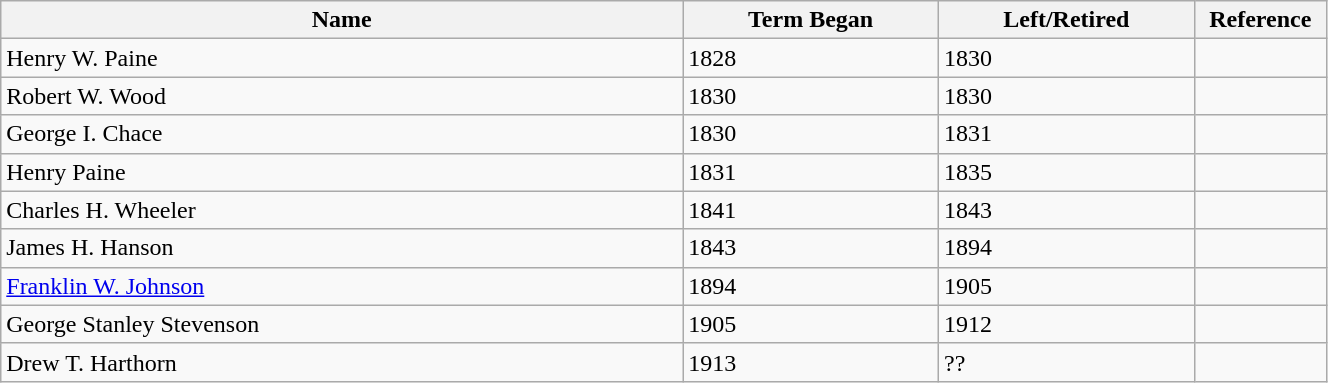<table class="wikitable sortable" style="width:70%">
<tr>
<th width="40%">Name</th>
<th width="15%">Term Began</th>
<th width="15%">Left/Retired</th>
<th width="5%">Reference</th>
</tr>
<tr>
<td>Henry W. Paine</td>
<td>1828</td>
<td>1830</td>
<td></td>
</tr>
<tr>
<td>Robert W. Wood</td>
<td>1830</td>
<td>1830</td>
<td></td>
</tr>
<tr>
<td>George I. Chace</td>
<td>1830</td>
<td>1831</td>
<td></td>
</tr>
<tr>
<td>Henry Paine</td>
<td>1831</td>
<td>1835</td>
<td></td>
</tr>
<tr>
<td>Charles H. Wheeler</td>
<td>1841</td>
<td>1843</td>
<td></td>
</tr>
<tr>
<td>James H. Hanson</td>
<td>1843</td>
<td>1894</td>
<td></td>
</tr>
<tr>
<td><a href='#'>Franklin W. Johnson</a></td>
<td>1894</td>
<td>1905</td>
<td></td>
</tr>
<tr>
<td>George Stanley Stevenson</td>
<td>1905</td>
<td>1912</td>
<td></td>
</tr>
<tr>
<td>Drew T. Harthorn</td>
<td>1913</td>
<td>??</td>
<td></td>
</tr>
</table>
